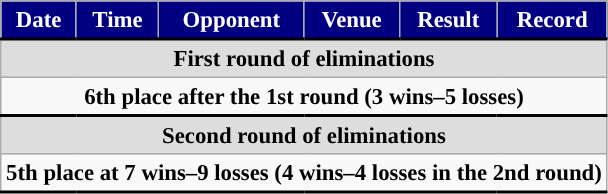<table class="wikitable" style="font-size:95%; align=center; valign=middle;">
<tr>
<th style="color: white; background-color: #020080; border-bottom: 2px solid #000000;">Date</th>
<th style="color: white; background-color: #020080; border-bottom: 2px solid #000000;">Time</th>
<th style="color: white; background-color: #020080; border-bottom: 2px solid #000000;">Opponent</th>
<th style="color: white; background-color: #020080; border-bottom: 2px solid #000000;">Venue</th>
<th style="color: white; background-color: #020080; border-bottom: 2px solid #000000;">Result</th>
<th style="color: white; background-color: #020080; border-bottom: 2px solid #000000;">Record</th>
</tr>
<tr style="background:#dddddd; border-bottom: 1px solid #000000; text-align:center;">
<td colspan="7"><strong>First round of eliminations</strong><br>






</td>
</tr>
<tr style="border-bottom: 2px solid #000000; text-align:center;">
<td colspan="7"><strong>6th place after the 1st round (3 wins–5 losses)</strong></td>
</tr>
<tr style="background:#dddddd; border-bottom: 1px solid #000000; text-align:center;">
<td colspan="7"><strong>Second round of eliminations</strong><br>






</td>
</tr>
<tr style="border-bottom: 2px solid #000000; text-align:center;">
<td colspan="7"><strong>5th place at 7 wins–9 losses (4 wins–4 losses in the 2nd round)</strong></td>
</tr>
</table>
